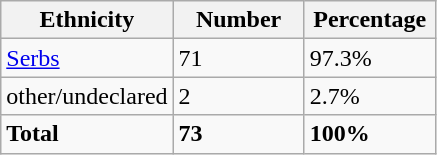<table class="wikitable">
<tr>
<th width="100px">Ethnicity</th>
<th width="80px">Number</th>
<th width="80px">Percentage</th>
</tr>
<tr>
<td><a href='#'>Serbs</a></td>
<td>71</td>
<td>97.3%</td>
</tr>
<tr>
<td>other/undeclared</td>
<td>2</td>
<td>2.7%</td>
</tr>
<tr>
<td><strong>Total</strong></td>
<td><strong>73</strong></td>
<td><strong>100%</strong></td>
</tr>
</table>
